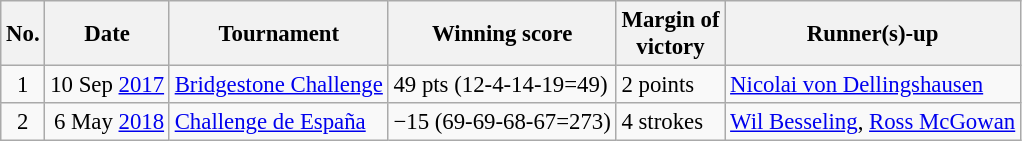<table class="wikitable" style="font-size:95%;">
<tr>
<th>No.</th>
<th>Date</th>
<th>Tournament</th>
<th>Winning score</th>
<th>Margin of<br>victory</th>
<th>Runner(s)-up</th>
</tr>
<tr>
<td align=center>1</td>
<td align=right>10 Sep <a href='#'>2017</a></td>
<td><a href='#'>Bridgestone Challenge</a></td>
<td>49 pts (12-4-14-19=49)</td>
<td>2 points</td>
<td> <a href='#'>Nicolai von Dellingshausen</a></td>
</tr>
<tr>
<td align=center>2</td>
<td align=right>6 May <a href='#'>2018</a></td>
<td><a href='#'>Challenge de España</a></td>
<td>−15 (69-69-68-67=273)</td>
<td>4 strokes</td>
<td> <a href='#'>Wil Besseling</a>,  <a href='#'>Ross McGowan</a></td>
</tr>
</table>
